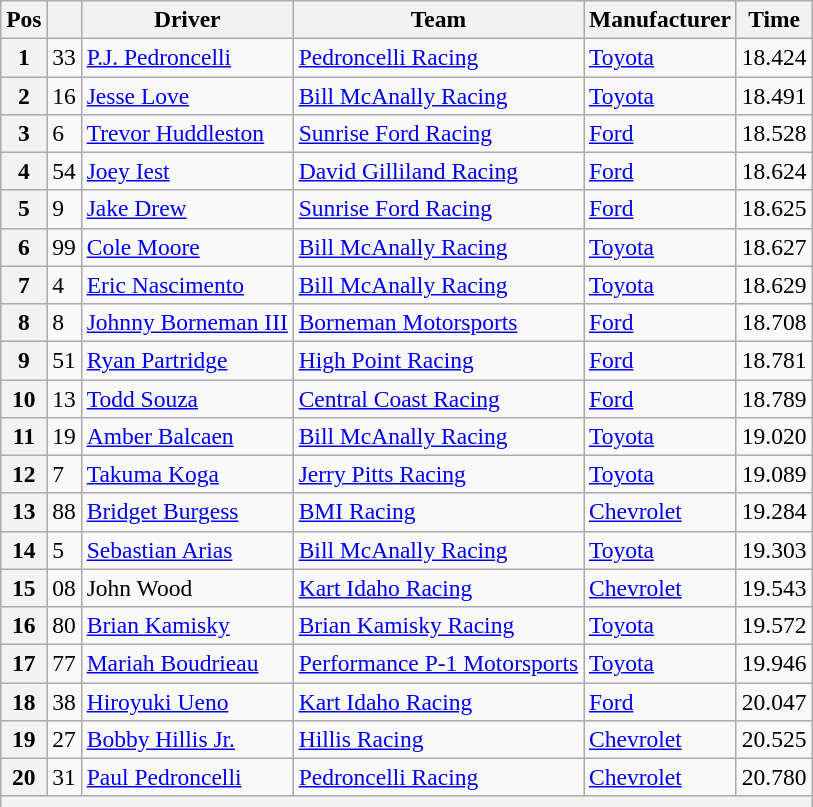<table class="wikitable" style="font-size:98%">
<tr>
<th>Pos</th>
<th></th>
<th>Driver</th>
<th>Team</th>
<th>Manufacturer</th>
<th>Time</th>
</tr>
<tr>
<th>1</th>
<td>33</td>
<td><a href='#'>P.J. Pedroncelli</a></td>
<td><a href='#'>Pedroncelli Racing</a></td>
<td><a href='#'>Toyota</a></td>
<td>18.424</td>
</tr>
<tr>
<th>2</th>
<td>16</td>
<td><a href='#'>Jesse Love</a></td>
<td><a href='#'>Bill McAnally Racing</a></td>
<td><a href='#'>Toyota</a></td>
<td>18.491</td>
</tr>
<tr>
<th>3</th>
<td>6</td>
<td><a href='#'>Trevor Huddleston</a></td>
<td><a href='#'>Sunrise Ford Racing</a></td>
<td><a href='#'>Ford</a></td>
<td>18.528</td>
</tr>
<tr>
<th>4</th>
<td>54</td>
<td><a href='#'>Joey Iest</a></td>
<td><a href='#'>David Gilliland Racing</a></td>
<td><a href='#'>Ford</a></td>
<td>18.624</td>
</tr>
<tr>
<th>5</th>
<td>9</td>
<td><a href='#'>Jake Drew</a></td>
<td><a href='#'>Sunrise Ford Racing</a></td>
<td><a href='#'>Ford</a></td>
<td>18.625</td>
</tr>
<tr>
<th>6</th>
<td>99</td>
<td><a href='#'>Cole Moore</a></td>
<td><a href='#'>Bill McAnally Racing</a></td>
<td><a href='#'>Toyota</a></td>
<td>18.627</td>
</tr>
<tr>
<th>7</th>
<td>4</td>
<td><a href='#'>Eric Nascimento</a></td>
<td><a href='#'>Bill McAnally Racing</a></td>
<td><a href='#'>Toyota</a></td>
<td>18.629</td>
</tr>
<tr>
<th>8</th>
<td>8</td>
<td><a href='#'>Johnny Borneman III</a></td>
<td><a href='#'>Borneman Motorsports</a></td>
<td><a href='#'>Ford</a></td>
<td>18.708</td>
</tr>
<tr>
<th>9</th>
<td>51</td>
<td><a href='#'>Ryan Partridge</a></td>
<td><a href='#'>High Point Racing</a></td>
<td><a href='#'>Ford</a></td>
<td>18.781</td>
</tr>
<tr>
<th>10</th>
<td>13</td>
<td><a href='#'>Todd Souza</a></td>
<td><a href='#'>Central Coast Racing</a></td>
<td><a href='#'>Ford</a></td>
<td>18.789</td>
</tr>
<tr>
<th>11</th>
<td>19</td>
<td><a href='#'>Amber Balcaen</a></td>
<td><a href='#'>Bill McAnally Racing</a></td>
<td><a href='#'>Toyota</a></td>
<td>19.020</td>
</tr>
<tr>
<th>12</th>
<td>7</td>
<td><a href='#'>Takuma Koga</a></td>
<td><a href='#'>Jerry Pitts Racing</a></td>
<td><a href='#'>Toyota</a></td>
<td>19.089</td>
</tr>
<tr>
<th>13</th>
<td>88</td>
<td><a href='#'>Bridget Burgess</a></td>
<td><a href='#'>BMI Racing</a></td>
<td><a href='#'>Chevrolet</a></td>
<td>19.284</td>
</tr>
<tr>
<th>14</th>
<td>5</td>
<td><a href='#'>Sebastian Arias</a></td>
<td><a href='#'>Bill McAnally Racing</a></td>
<td><a href='#'>Toyota</a></td>
<td>19.303</td>
</tr>
<tr>
<th>15</th>
<td>08</td>
<td>John Wood</td>
<td><a href='#'>Kart Idaho Racing</a></td>
<td><a href='#'>Chevrolet</a></td>
<td>19.543</td>
</tr>
<tr>
<th>16</th>
<td>80</td>
<td><a href='#'>Brian Kamisky</a></td>
<td><a href='#'>Brian Kamisky Racing</a></td>
<td><a href='#'>Toyota</a></td>
<td>19.572</td>
</tr>
<tr>
<th>17</th>
<td>77</td>
<td><a href='#'>Mariah Boudrieau</a></td>
<td><a href='#'>Performance P-1 Motorsports</a></td>
<td><a href='#'>Toyota</a></td>
<td>19.946</td>
</tr>
<tr>
<th>18</th>
<td>38</td>
<td><a href='#'>Hiroyuki Ueno</a></td>
<td><a href='#'>Kart Idaho Racing</a></td>
<td><a href='#'>Ford</a></td>
<td>20.047</td>
</tr>
<tr>
<th>19</th>
<td>27</td>
<td><a href='#'>Bobby Hillis Jr.</a></td>
<td><a href='#'>Hillis Racing</a></td>
<td><a href='#'>Chevrolet</a></td>
<td>20.525</td>
</tr>
<tr>
<th>20</th>
<td>31</td>
<td><a href='#'>Paul Pedroncelli</a></td>
<td><a href='#'>Pedroncelli Racing</a></td>
<td><a href='#'>Chevrolet</a></td>
<td>20.780</td>
</tr>
<tr>
<th colspan="6"></th>
</tr>
<tr>
</tr>
</table>
